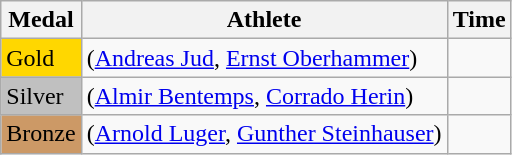<table class="wikitable">
<tr>
<th>Medal</th>
<th>Athlete</th>
<th>Time</th>
</tr>
<tr>
<td bgcolor="gold">Gold</td>
<td> (<a href='#'>Andreas Jud</a>, <a href='#'>Ernst Oberhammer</a>)</td>
<td></td>
</tr>
<tr>
<td bgcolor="silver">Silver</td>
<td> (<a href='#'>Almir Bentemps</a>, <a href='#'>Corrado Herin</a>)</td>
<td></td>
</tr>
<tr>
<td bgcolor="CC9966">Bronze</td>
<td> (<a href='#'>Arnold Luger</a>, <a href='#'>Gunther Steinhauser</a>)</td>
<td></td>
</tr>
</table>
